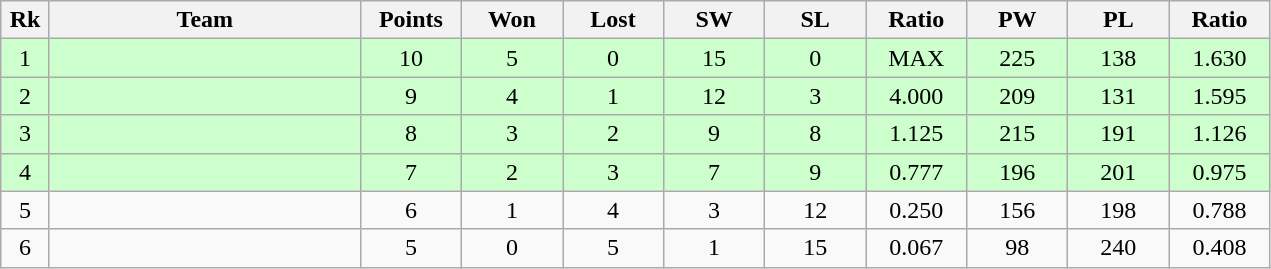<table class=wikitable style="text-align:center">
<tr>
<th width=25>Rk</th>
<th width=200>Team</th>
<th width=60>Points</th>
<th width=60>Won</th>
<th width=60>Lost</th>
<th width=60>SW</th>
<th width=60>SL</th>
<th width=60>Ratio</th>
<th width=60>PW</th>
<th width=60>PL</th>
<th width=60>Ratio</th>
</tr>
<tr bgcolor=#ccffcc>
<td>1</td>
<td align=left></td>
<td>10</td>
<td>5</td>
<td>0</td>
<td>15</td>
<td>0</td>
<td>MAX</td>
<td>225</td>
<td>138</td>
<td>1.630</td>
</tr>
<tr bgcolor=#ccffcc>
<td>2</td>
<td align=left></td>
<td>9</td>
<td>4</td>
<td>1</td>
<td>12</td>
<td>3</td>
<td>4.000</td>
<td>209</td>
<td>131</td>
<td>1.595</td>
</tr>
<tr bgcolor=#ccffcc>
<td>3</td>
<td align=left></td>
<td>8</td>
<td>3</td>
<td>2</td>
<td>9</td>
<td>8</td>
<td>1.125</td>
<td>215</td>
<td>191</td>
<td>1.126</td>
</tr>
<tr bgcolor=#ccffcc>
<td>4</td>
<td align=left></td>
<td>7</td>
<td>2</td>
<td>3</td>
<td>7</td>
<td>9</td>
<td>0.777</td>
<td>196</td>
<td>201</td>
<td>0.975</td>
</tr>
<tr>
<td>5</td>
<td align=left></td>
<td>6</td>
<td>1</td>
<td>4</td>
<td>3</td>
<td>12</td>
<td>0.250</td>
<td>156</td>
<td>198</td>
<td>0.788</td>
</tr>
<tr>
<td>6</td>
<td align=left></td>
<td>5</td>
<td>0</td>
<td>5</td>
<td>1</td>
<td>15</td>
<td>0.067</td>
<td>98</td>
<td>240</td>
<td>0.408</td>
</tr>
</table>
